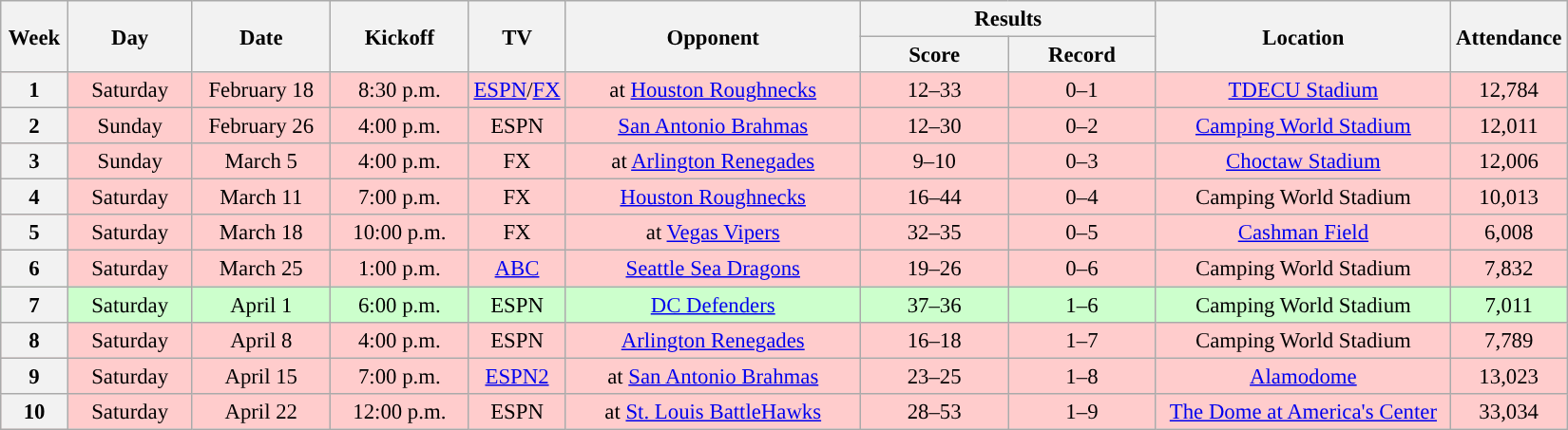<table class="wikitable" style="text-align:center; font-size: 95%;">
<tr>
<th rowspan="2" width="40">Week</th>
<th rowspan="2" width="80">Day</th>
<th rowspan="2" width="90">Date</th>
<th rowspan="2" width="90">Kickoff</th>
<th rowspan="2" width="60">TV</th>
<th rowspan="2" width="200">Opponent</th>
<th colspan="2" width="200">Results</th>
<th rowspan="2" width="200">Location</th>
<th rowspan="2">Attendance</th>
</tr>
<tr>
<th width="60">Score</th>
<th width="60">Record</th>
</tr>
<tr bgcolor=#ffcccc>
<th>1</th>
<td>Saturday</td>
<td>February 18</td>
<td>8:30 p.m.</td>
<td><a href='#'>ESPN</a>/<a href='#'>FX</a></td>
<td>at <a href='#'>Houston Roughnecks</a></td>
<td>12–33</td>
<td>0–1</td>
<td><a href='#'>TDECU Stadium</a></td>
<td>12,784</td>
</tr>
<tr bgcolor=#ffcccc>
<th>2</th>
<td>Sunday</td>
<td>February 26</td>
<td>4:00 p.m.</td>
<td>ESPN</td>
<td><a href='#'>San Antonio Brahmas</a></td>
<td>12–30</td>
<td>0–2</td>
<td><a href='#'>Camping World Stadium</a></td>
<td>12,011</td>
</tr>
<tr bgcolor=#ffcccc>
<th>3</th>
<td>Sunday</td>
<td>March 5</td>
<td>4:00 p.m.</td>
<td>FX</td>
<td>at <a href='#'>Arlington Renegades</a></td>
<td>9–10</td>
<td>0–3</td>
<td><a href='#'>Choctaw Stadium</a></td>
<td>12,006</td>
</tr>
<tr bgcolor=#ffcccc>
<th>4</th>
<td>Saturday</td>
<td>March 11</td>
<td>7:00 p.m.</td>
<td>FX</td>
<td><a href='#'>Houston Roughnecks</a></td>
<td>16–44</td>
<td>0–4</td>
<td>Camping World Stadium</td>
<td>10,013</td>
</tr>
<tr bgcolor=#ffcccc>
<th>5</th>
<td>Saturday</td>
<td>March 18</td>
<td>10:00 p.m.</td>
<td>FX</td>
<td>at <a href='#'>Vegas Vipers</a></td>
<td>32–35</td>
<td>0–5</td>
<td><a href='#'>Cashman Field</a></td>
<td>6,008</td>
</tr>
<tr bgcolor=#ffcccc>
<th>6</th>
<td>Saturday</td>
<td>March 25</td>
<td>1:00 p.m.</td>
<td><a href='#'>ABC</a></td>
<td><a href='#'>Seattle Sea Dragons</a></td>
<td>19–26</td>
<td>0–6</td>
<td>Camping World Stadium</td>
<td>7,832</td>
</tr>
<tr bgcolor=#ccffcc>
<th>7</th>
<td>Saturday</td>
<td>April 1</td>
<td>6:00 p.m.</td>
<td>ESPN</td>
<td><a href='#'>DC Defenders</a></td>
<td>37–36</td>
<td>1–6</td>
<td>Camping World Stadium</td>
<td>7,011</td>
</tr>
<tr bgcolor=#ffcccc>
<th>8</th>
<td>Saturday</td>
<td>April 8</td>
<td>4:00 p.m.</td>
<td>ESPN</td>
<td><a href='#'>Arlington Renegades</a></td>
<td>16–18</td>
<td>1–7</td>
<td>Camping World Stadium</td>
<td>7,789</td>
</tr>
<tr bgcolor=#ffcccc>
<th>9</th>
<td>Saturday</td>
<td>April 15</td>
<td>7:00 p.m.</td>
<td><a href='#'>ESPN2</a></td>
<td>at <a href='#'>San Antonio Brahmas</a></td>
<td>23–25</td>
<td>1–8</td>
<td><a href='#'>Alamodome</a></td>
<td>13,023</td>
</tr>
<tr bgcolor=#ffcccc>
<th>10</th>
<td>Saturday</td>
<td>April 22</td>
<td>12:00 p.m.</td>
<td>ESPN</td>
<td>at <a href='#'>St. Louis BattleHawks</a></td>
<td>28–53</td>
<td>1–9</td>
<td><a href='#'>The Dome at America's Center</a></td>
<td>33,034</td>
</tr>
</table>
